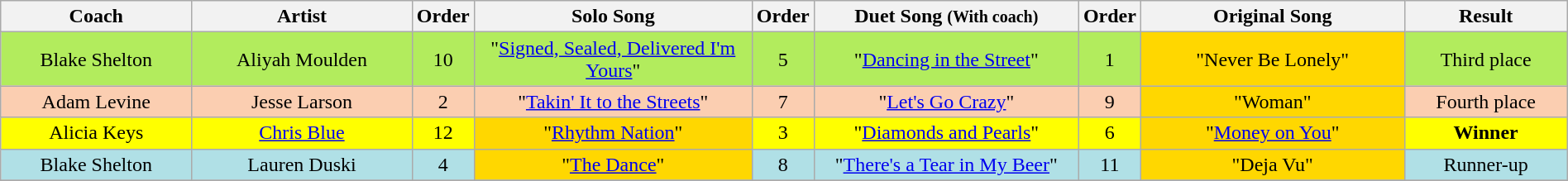<table class="wikitable" style="text-align:center; width:100%;">
<tr>
<th scope="col" width="13%">Coach</th>
<th scope="col" width="15%">Artist</th>
<th scope="col" width="02%">Order</th>
<th scope="col" width="19%">Solo Song</th>
<th scope="col" width="02%">Order</th>
<th scope="col" width="18%">Duet Song <small>(With coach)</small></th>
<th scope="col" width="02%">Order</th>
<th scope="col" width="18%">Original Song</th>
<th scope="col" width="11%">Result</th>
</tr>
<tr bgcolor=#B2EC5D>
<td>Blake Shelton</td>
<td>Aliyah Moulden</td>
<td>10</td>
<td>"<a href='#'>Signed, Sealed, Delivered I'm Yours</a>"</td>
<td>5</td>
<td>"<a href='#'>Dancing in the Street</a>"</td>
<td>1</td>
<td bgcolor=gold>"Never Be Lonely"</td>
<td>Third place</td>
</tr>
<tr bgcolor=#FBCEB1>
<td>Adam Levine</td>
<td>Jesse Larson</td>
<td>2</td>
<td>"<a href='#'>Takin' It to the Streets</a>"</td>
<td>7</td>
<td>"<a href='#'>Let's Go Crazy</a>"</td>
<td>9</td>
<td bgcolor=gold>"Woman"</td>
<td>Fourth place</td>
</tr>
<tr bgcolor=yellow>
<td>Alicia Keys</td>
<td><a href='#'>Chris Blue</a></td>
<td>12</td>
<td bgcolor=gold>"<a href='#'>Rhythm Nation</a>"</td>
<td>3</td>
<td bgcolor=yellow>"<a href='#'>Diamonds and Pearls</a>"</td>
<td>6</td>
<td bgcolor=gold>"<a href='#'>Money on You</a>"</td>
<td><strong>Winner</strong></td>
</tr>
<tr bgcolor=#B0E0E6>
<td>Blake Shelton</td>
<td>Lauren Duski</td>
<td>4</td>
<td bgcolor=gold>"<a href='#'>The Dance</a>"</td>
<td>8</td>
<td>"<a href='#'>There's a Tear in My Beer</a>"</td>
<td>11</td>
<td bgcolor=gold>"Deja Vu"</td>
<td>Runner-up</td>
</tr>
<tr>
</tr>
</table>
